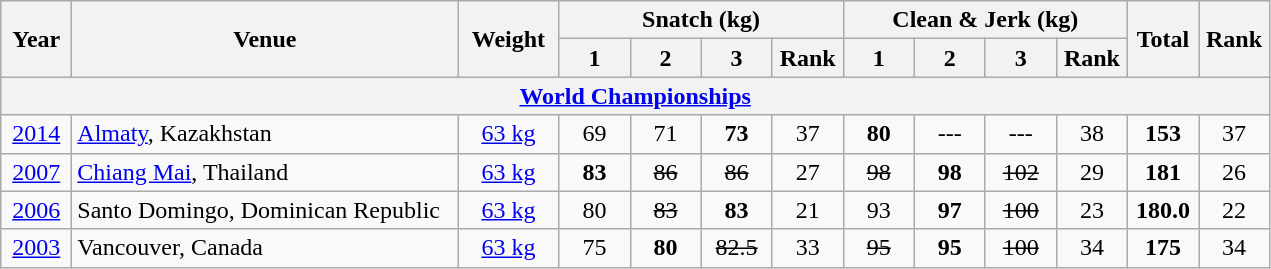<table class = "wikitable" style="text-align:center;">
<tr>
<th rowspan=2 width=40>Year</th>
<th rowspan=2 width=250>Venue</th>
<th rowspan=2 width=60>Weight</th>
<th colspan=4>Snatch (kg)</th>
<th colspan=4>Clean & Jerk (kg)</th>
<th rowspan=2 width=40>Total</th>
<th rowspan=2 width=40>Rank</th>
</tr>
<tr>
<th width=40>1</th>
<th width=40>2</th>
<th width=40>3</th>
<th width=40>Rank</th>
<th width=40>1</th>
<th width=40>2</th>
<th width=40>3</th>
<th width=40>Rank</th>
</tr>
<tr>
<th colspan=13><a href='#'>World Championships</a></th>
</tr>
<tr>
<td><a href='#'>2014</a></td>
<td align=left> <a href='#'>Almaty</a>, Kazakhstan</td>
<td><a href='#'>63 kg</a></td>
<td>69</td>
<td>71</td>
<td><strong>73</strong></td>
<td>37</td>
<td><strong>80</strong></td>
<td>---</td>
<td>---</td>
<td>38</td>
<td><strong>153</strong></td>
<td>37</td>
</tr>
<tr>
<td><a href='#'>2007</a></td>
<td align=left> <a href='#'>Chiang Mai</a>, Thailand</td>
<td><a href='#'>63 kg</a></td>
<td><strong>83</strong></td>
<td><s> 86</s></td>
<td><s> 86</s></td>
<td>27</td>
<td><s> 98</s></td>
<td><strong>98</strong></td>
<td><s>102</s></td>
<td>29</td>
<td><strong>181</strong></td>
<td>26</td>
</tr>
<tr>
<td><a href='#'>2006</a></td>
<td align=left> Santo Domingo, Dominican Republic</td>
<td><a href='#'>63 kg</a></td>
<td>80</td>
<td><s> 83</s></td>
<td><strong>83</strong></td>
<td>21</td>
<td>93</td>
<td><strong>97</strong></td>
<td><s>100</s></td>
<td>23</td>
<td><strong>180.0</strong></td>
<td>22</td>
</tr>
<tr>
<td><a href='#'>2003</a></td>
<td align=left> Vancouver, Canada</td>
<td><a href='#'>63 kg</a></td>
<td>75</td>
<td><strong>80</strong></td>
<td><s>82.5</s></td>
<td>33</td>
<td><s>95</s></td>
<td><strong>95</strong></td>
<td><s>100</s></td>
<td>34</td>
<td><strong>175</strong></td>
<td>34</td>
</tr>
</table>
